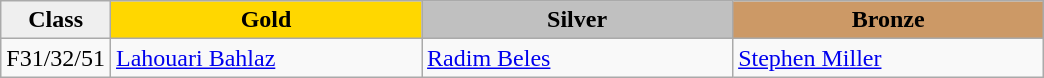<table class="wikitable" style="text-align:left">
<tr align="center">
<td bgcolor=efefef><strong>Class</strong></td>
<td width=200 bgcolor=gold><strong>Gold</strong></td>
<td width=200 bgcolor=silver><strong>Silver</strong></td>
<td width=200 bgcolor=CC9966><strong>Bronze</strong></td>
</tr>
<tr>
<td>F31/32/51</td>
<td><a href='#'>Lahouari Bahlaz</a><br><em> </em></td>
<td><a href='#'>Radim Beles</a><br><em> </em></td>
<td><a href='#'>Stephen Miller</a><br><em> </em></td>
</tr>
</table>
